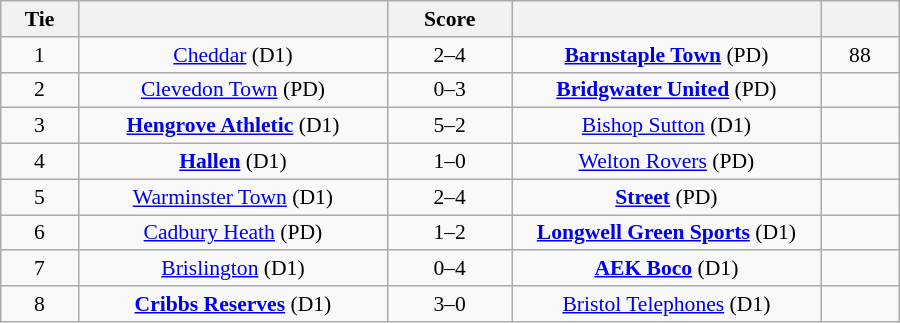<table class="wikitable" style="text-align:center; font-size:90%">
<tr>
<th scope="col" style="width:  7.50%;">Tie</th>
<th scope="col" style="width: 30.00%;"></th>
<th scope="col" style="width: 12.00%;">Score</th>
<th scope="col" style="width: 30.00%;"></th>
<th scope="col" style="width:  7.50%;"></th>
</tr>
<tr>
<td>1</td>
<td><a href='#'>Cheddar</a> (D1)</td>
<td>2–4</td>
<td><strong><a href='#'>Barnstaple Town</a></strong> (PD)</td>
<td>88</td>
</tr>
<tr>
<td>2</td>
<td><a href='#'>Clevedon Town</a> (PD)</td>
<td>0–3</td>
<td><strong><a href='#'>Bridgwater United</a></strong> (PD)</td>
<td></td>
</tr>
<tr>
<td>3</td>
<td><strong><a href='#'>Hengrove Athletic</a></strong> (D1)</td>
<td>5–2</td>
<td><a href='#'>Bishop Sutton</a> (D1)</td>
<td></td>
</tr>
<tr>
<td>4</td>
<td><strong><a href='#'>Hallen</a></strong> (D1)</td>
<td>1–0</td>
<td><a href='#'>Welton Rovers</a> (PD)</td>
<td></td>
</tr>
<tr>
<td>5</td>
<td><a href='#'>Warminster Town</a> (D1)</td>
<td>2–4</td>
<td><strong><a href='#'>Street</a></strong> (PD)</td>
<td></td>
</tr>
<tr>
<td>6</td>
<td><a href='#'>Cadbury Heath</a> (PD)</td>
<td>1–2</td>
<td><strong><a href='#'>Longwell Green Sports</a></strong> (D1)</td>
<td></td>
</tr>
<tr>
<td>7</td>
<td><a href='#'>Brislington</a> (D1)</td>
<td>0–4</td>
<td><strong><a href='#'>AEK Boco</a></strong> (D1)</td>
<td></td>
</tr>
<tr>
<td>8</td>
<td><strong><a href='#'>Cribbs Reserves</a></strong> (D1)</td>
<td>3–0</td>
<td><a href='#'>Bristol Telephones</a> (D1)</td>
<td></td>
</tr>
</table>
